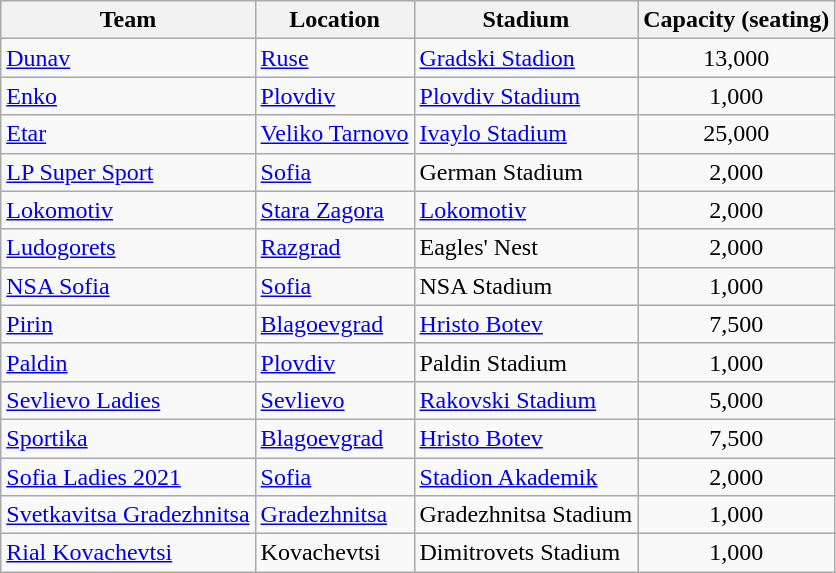<table class="wikitable sortable" style="text-align: left;">
<tr>
<th>Team</th>
<th>Location</th>
<th>Stadium</th>
<th>Capacity (seating)</th>
</tr>
<tr>
<td><a href='#'>Dunav</a></td>
<td><a href='#'>Ruse</a></td>
<td><a href='#'>Gradski Stadion</a></td>
<td align="center">13,000</td>
</tr>
<tr>
<td><a href='#'>Enko</a></td>
<td><a href='#'>Plovdiv</a></td>
<td><a href='#'>Plovdiv Stadium</a></td>
<td align="center">1,000</td>
</tr>
<tr>
<td><a href='#'>Etar</a></td>
<td><a href='#'>Veliko Tarnovo</a></td>
<td><a href='#'>Ivaylo Stadium</a></td>
<td align="center">25,000</td>
</tr>
<tr>
<td><a href='#'>LP Super Sport</a></td>
<td><a href='#'>Sofia</a></td>
<td>German Stadium</td>
<td align="center">2,000</td>
</tr>
<tr>
<td><a href='#'>Lokomotiv</a></td>
<td><a href='#'>Stara Zagora</a></td>
<td><a href='#'>Lokomotiv</a></td>
<td align="center">2,000</td>
</tr>
<tr>
<td><a href='#'>Ludogorets</a></td>
<td><a href='#'>Razgrad</a></td>
<td>Eagles' Nest</td>
<td align="center">2,000</td>
</tr>
<tr>
<td><a href='#'>NSA Sofia</a></td>
<td><a href='#'>Sofia</a></td>
<td>NSA Stadium</td>
<td align="center">1,000</td>
</tr>
<tr>
<td><a href='#'>Pirin</a></td>
<td><a href='#'>Blagoevgrad</a></td>
<td><a href='#'>Hristo Botev</a></td>
<td align="center">7,500</td>
</tr>
<tr>
<td><a href='#'>Paldin</a></td>
<td><a href='#'>Plovdiv</a></td>
<td>Paldin Stadium</td>
<td align="center">1,000</td>
</tr>
<tr>
<td><a href='#'>Sevlievo Ladies</a></td>
<td><a href='#'>Sevlievo</a></td>
<td><a href='#'>Rakovski Stadium</a></td>
<td align="center">5,000</td>
</tr>
<tr>
<td><a href='#'>Sportika</a></td>
<td><a href='#'>Blagoevgrad</a></td>
<td><a href='#'>Hristo Botev</a></td>
<td align="center">7,500</td>
</tr>
<tr>
<td><a href='#'>Sofia Ladies 2021</a></td>
<td><a href='#'>Sofia</a></td>
<td><a href='#'>Stadion Akademik</a></td>
<td align="center">2,000</td>
</tr>
<tr>
<td><a href='#'>Svetkavitsa Gradezhnitsa</a></td>
<td><a href='#'>Gradezhnitsa</a></td>
<td>Gradezhnitsa Stadium</td>
<td align="center">1,000</td>
</tr>
<tr>
<td><a href='#'>Rial Kovachevtsi</a></td>
<td>Kovachevtsi</td>
<td>Dimitrovets Stadium</td>
<td align="center">1,000</td>
</tr>
</table>
